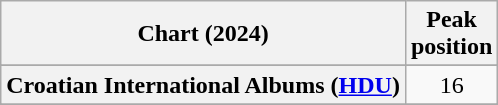<table class="wikitable sortable plainrowheaders" style="text-align:center">
<tr>
<th scope="col">Chart (2024)</th>
<th scope="col">Peak<br>position</th>
</tr>
<tr>
</tr>
<tr>
</tr>
<tr>
<th scope="row">Croatian International Albums (<a href='#'>HDU</a>)</th>
<td>16</td>
</tr>
<tr>
</tr>
<tr>
</tr>
<tr>
</tr>
<tr>
</tr>
<tr>
</tr>
</table>
